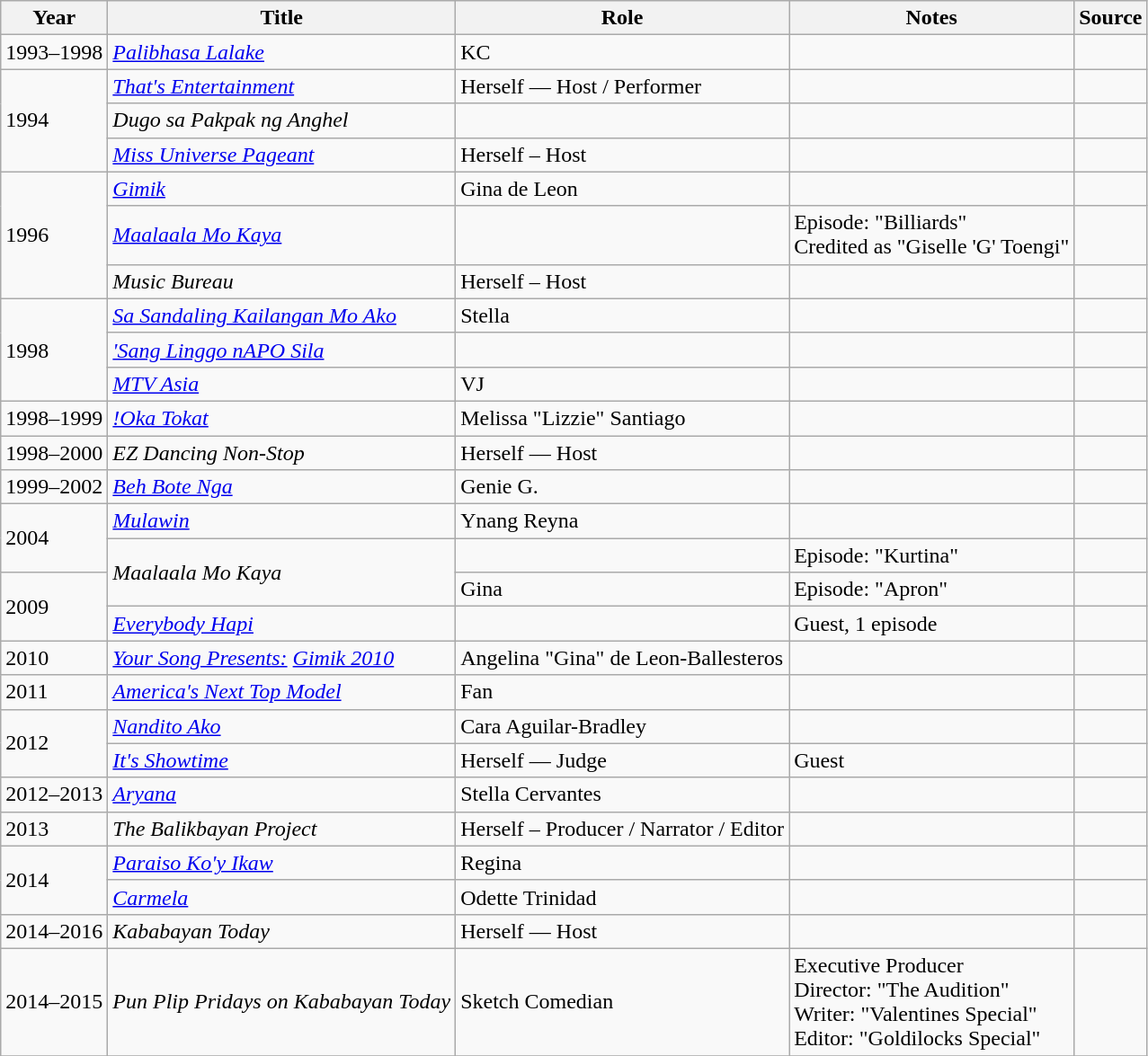<table class="wikitable sortable" >
<tr>
<th>Year</th>
<th>Title</th>
<th>Role</th>
<th class="unsortable">Notes </th>
<th class="unsortable">Source </th>
</tr>
<tr>
<td>1993–1998</td>
<td><em><a href='#'>Palibhasa Lalake</a></em></td>
<td>KC</td>
<td></td>
<td></td>
</tr>
<tr>
<td rowspan="3">1994</td>
<td><em><a href='#'>That's Entertainment</a></em></td>
<td>Herself — Host / Performer</td>
<td></td>
<td></td>
</tr>
<tr>
<td><em>Dugo sa Pakpak ng Anghel</em></td>
<td></td>
<td></td>
<td></td>
</tr>
<tr>
<td><em><a href='#'>Miss Universe Pageant</a></em></td>
<td>Herself – Host</td>
<td></td>
<td></td>
</tr>
<tr>
<td rowspan="3">1996</td>
<td><em><a href='#'>Gimik</a></em></td>
<td>Gina de Leon</td>
<td></td>
<td></td>
</tr>
<tr>
<td><em><a href='#'>Maalaala Mo Kaya</a></em></td>
<td></td>
<td>Episode: "Billiards"<br>Credited as "Giselle 'G' Toengi"</td>
<td></td>
</tr>
<tr>
<td><em>Music Bureau</em></td>
<td>Herself – Host</td>
<td></td>
<td></td>
</tr>
<tr>
<td rowspan="3">1998</td>
<td><em><a href='#'>Sa Sandaling Kailangan Mo Ako</a></em></td>
<td>Stella</td>
<td></td>
<td></td>
</tr>
<tr>
<td><em><a href='#'>'Sang Linggo nAPO Sila</a></em></td>
<td></td>
<td></td>
</tr>
<tr>
<td><em><a href='#'>MTV Asia</a></em></td>
<td>VJ</td>
<td></td>
<td></td>
</tr>
<tr>
<td>1998–1999</td>
<td><em><a href='#'>!Oka Tokat</a></em></td>
<td>Melissa "Lizzie" Santiago</td>
<td></td>
<td></td>
</tr>
<tr>
<td>1998–2000</td>
<td><em>EZ Dancing Non-Stop</em></td>
<td>Herself — Host</td>
<td></td>
</tr>
<tr>
<td>1999–2002</td>
<td><em><a href='#'>Beh Bote Nga</a></em></td>
<td>Genie G.</td>
<td></td>
<td></td>
</tr>
<tr>
<td rowspan="2">2004</td>
<td><em><a href='#'>Mulawin</a></em></td>
<td>Ynang Reyna</td>
<td></td>
<td></td>
</tr>
<tr>
<td rowspan="2"><em>Maalaala Mo Kaya</em></td>
<td></td>
<td>Episode: "Kurtina"</td>
<td></td>
</tr>
<tr>
<td rowspan="2">2009</td>
<td>Gina</td>
<td>Episode: "Apron"</td>
<td></td>
</tr>
<tr>
<td><em><a href='#'>Everybody Hapi</a></em></td>
<td></td>
<td>Guest, 1 episode</td>
<td></td>
</tr>
<tr>
<td>2010</td>
<td><em><a href='#'>Your Song Presents:</a> <a href='#'>Gimik 2010</a></em></td>
<td>Angelina "Gina" de Leon-Ballesteros</td>
<td></td>
<td></td>
</tr>
<tr>
<td>2011</td>
<td><em><a href='#'>America's Next Top Model</a></em></td>
<td>Fan</td>
<td></td>
<td></td>
</tr>
<tr>
<td rowspan="2">2012</td>
<td><em><a href='#'>Nandito Ako</a></em></td>
<td>Cara Aguilar-Bradley</td>
<td></td>
<td></td>
</tr>
<tr>
<td><em><a href='#'>It's Showtime</a></em></td>
<td>Herself — Judge</td>
<td>Guest</td>
<td></td>
</tr>
<tr>
<td>2012–2013</td>
<td><em><a href='#'>Aryana</a></em></td>
<td>Stella Cervantes</td>
<td></td>
<td></td>
</tr>
<tr>
<td>2013</td>
<td><em>The Balikbayan Project</em></td>
<td>Herself – Producer / Narrator / Editor</td>
<td></td>
<td></td>
</tr>
<tr>
<td rowspan="2">2014</td>
<td><em><a href='#'>Paraiso Ko'y Ikaw</a></em></td>
<td>Regina</td>
<td></td>
<td></td>
</tr>
<tr>
<td><em><a href='#'>Carmela</a></em></td>
<td>Odette Trinidad</td>
<td></td>
<td></td>
</tr>
<tr>
<td>2014–2016</td>
<td><em>Kababayan Today</em></td>
<td>Herself — Host</td>
<td></td>
<td></td>
</tr>
<tr>
<td>2014–2015</td>
<td><em>Pun Plip Pridays on Kababayan Today</em></td>
<td>Sketch Comedian</td>
<td>Executive Producer<br>Director: "The Audition"<br>Writer: "Valentines Special"<br>Editor: "Goldilocks Special"</td>
<td></td>
</tr>
<tr>
</tr>
</table>
